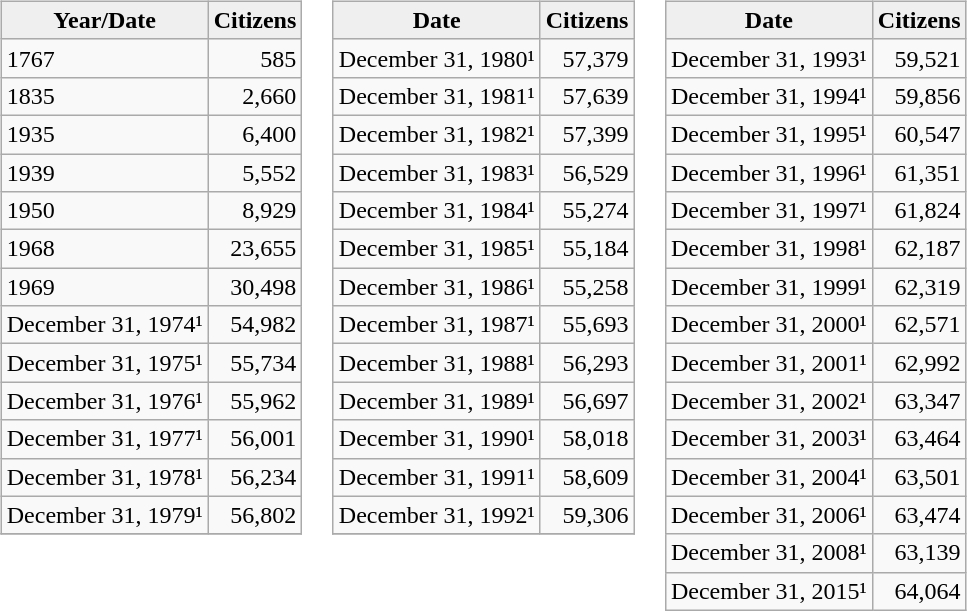<table>
<tr>
<td valign="top"><br><table class="wikitable">
<tr>
<th style="background:#efefef;">Year/Date</th>
<th style="background:#efefef;">Citizens</th>
</tr>
<tr ---->
<td>1767</td>
<td align="right">585</td>
</tr>
<tr ---->
<td>1835</td>
<td align="right">2,660</td>
</tr>
<tr ---->
<td>1935</td>
<td align="right">6,400</td>
</tr>
<tr ---->
<td>1939</td>
<td align="right">5,552</td>
</tr>
<tr ---->
<td>1950</td>
<td align="right">8,929</td>
</tr>
<tr ---->
<td>1968</td>
<td align="right">23,655</td>
</tr>
<tr ---->
<td>1969</td>
<td align="right">30,498</td>
</tr>
<tr ---->
<td>December 31, 1974¹</td>
<td align="right">54,982</td>
</tr>
<tr ---->
<td>December 31, 1975¹</td>
<td align="right">55,734</td>
</tr>
<tr ---->
<td>December 31, 1976¹</td>
<td align="right">55,962</td>
</tr>
<tr ---->
<td>December 31, 1977¹</td>
<td align="right">56,001</td>
</tr>
<tr ---->
<td>December 31, 1978¹</td>
<td align="right">56,234</td>
</tr>
<tr ---->
<td>December 31, 1979¹</td>
<td align="right">56,802</td>
</tr>
<tr ---->
</tr>
</table>
</td>
<td valign="top"><br><table class="wikitable">
<tr>
<th style="background:#efefef;">Date</th>
<th style="background:#efefef;">Citizens</th>
</tr>
<tr ---->
<td>December 31, 1980¹</td>
<td align="right">57,379</td>
</tr>
<tr ---->
<td>December 31, 1981¹</td>
<td align="right">57,639</td>
</tr>
<tr ---->
<td>December 31, 1982¹</td>
<td align="right">57,399</td>
</tr>
<tr ---->
<td>December 31, 1983¹</td>
<td align="right">56,529</td>
</tr>
<tr ---->
<td>December 31, 1984¹</td>
<td align="right">55,274</td>
</tr>
<tr ---->
<td>December 31, 1985¹</td>
<td align="right">55,184</td>
</tr>
<tr ---->
<td>December 31, 1986¹</td>
<td align="right">55,258</td>
</tr>
<tr ---->
<td>December 31, 1987¹</td>
<td align="right">55,693</td>
</tr>
<tr ---->
<td>December 31, 1988¹</td>
<td align="right">56,293</td>
</tr>
<tr ---->
<td>December 31, 1989¹</td>
<td align="right">56,697</td>
</tr>
<tr ---->
<td>December 31, 1990¹</td>
<td align="right">58,018</td>
</tr>
<tr ---->
<td>December 31, 1991¹</td>
<td align="right">58,609</td>
</tr>
<tr ---->
<td>December 31, 1992¹</td>
<td align="right">59,306</td>
</tr>
<tr ---->
</tr>
</table>
</td>
<td valign="top"><br><table class="wikitable">
<tr>
<th style="background:#efefef;">Date</th>
<th style="background:#efefef;">Citizens</th>
</tr>
<tr ---->
<td>December 31, 1993¹</td>
<td align="right">59,521</td>
</tr>
<tr ---->
<td>December 31, 1994¹</td>
<td align="right">59,856</td>
</tr>
<tr ---->
<td>December 31, 1995¹</td>
<td align="right">60,547</td>
</tr>
<tr ---->
<td>December 31, 1996¹</td>
<td align="right">61,351</td>
</tr>
<tr ---->
<td>December 31, 1997¹</td>
<td align="right">61,824</td>
</tr>
<tr ---->
<td>December 31, 1998¹</td>
<td align="right">62,187</td>
</tr>
<tr ---->
<td>December 31, 1999¹</td>
<td align="right">62,319</td>
</tr>
<tr ---->
<td>December 31, 2000¹</td>
<td align="right">62,571</td>
</tr>
<tr ---->
<td>December 31, 2001¹</td>
<td align="right">62,992</td>
</tr>
<tr ---->
<td>December 31, 2002¹</td>
<td align="right">63,347</td>
</tr>
<tr ---->
<td>December 31, 2003¹</td>
<td align="right">63,464</td>
</tr>
<tr ---->
<td>December 31, 2004¹</td>
<td align="right">63,501</td>
</tr>
<tr ---->
<td>December 31, 2006¹</td>
<td align="right">63,474</td>
</tr>
<tr ---->
<td>December 31, 2008¹</td>
<td align="right">63,139</td>
</tr>
<tr ---->
<td>December 31, 2015¹</td>
<td align="right">64,064</td>
</tr>
</table>
</td>
</tr>
</table>
